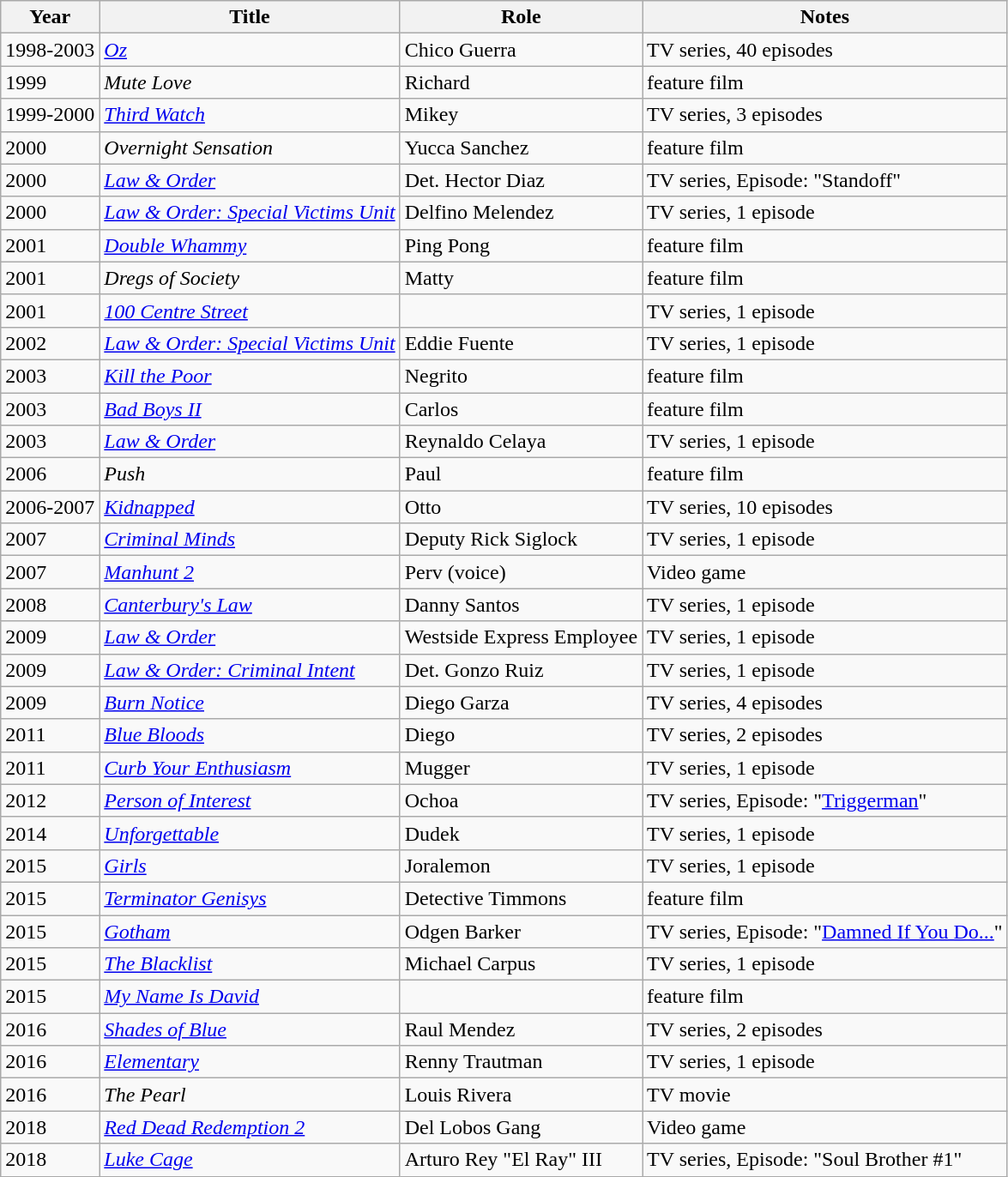<table class="wikitable sortable">
<tr>
<th>Year</th>
<th>Title</th>
<th>Role</th>
<th>Notes</th>
</tr>
<tr>
<td>1998-2003</td>
<td><em><a href='#'>Oz</a></em></td>
<td>Chico Guerra</td>
<td>TV series, 40 episodes</td>
</tr>
<tr>
<td>1999</td>
<td><em>Mute Love</em></td>
<td>Richard</td>
<td>feature film</td>
</tr>
<tr>
<td>1999-2000</td>
<td><em><a href='#'>Third Watch</a></em></td>
<td>Mikey</td>
<td>TV series, 3 episodes</td>
</tr>
<tr>
<td>2000</td>
<td><em>Overnight Sensation</em></td>
<td>Yucca Sanchez</td>
<td>feature film</td>
</tr>
<tr>
<td>2000</td>
<td><em><a href='#'>Law & Order</a></em></td>
<td>Det. Hector Diaz</td>
<td>TV series, Episode: "Standoff"</td>
</tr>
<tr>
<td>2000</td>
<td><em><a href='#'>Law & Order: Special Victims Unit</a></em></td>
<td>Delfino Melendez</td>
<td>TV series, 1 episode</td>
</tr>
<tr>
<td>2001</td>
<td><em><a href='#'>Double Whammy</a></em></td>
<td>Ping Pong</td>
<td>feature film</td>
</tr>
<tr>
<td>2001</td>
<td><em>Dregs of Society</em></td>
<td>Matty</td>
<td>feature film</td>
</tr>
<tr>
<td>2001</td>
<td><em><a href='#'>100 Centre Street</a></em></td>
<td></td>
<td>TV series, 1 episode</td>
</tr>
<tr>
<td>2002</td>
<td><em><a href='#'>Law & Order: Special Victims Unit</a></em></td>
<td>Eddie Fuente</td>
<td>TV series, 1 episode</td>
</tr>
<tr>
<td>2003</td>
<td><em><a href='#'>Kill the Poor</a></em></td>
<td>Negrito</td>
<td>feature film</td>
</tr>
<tr>
<td>2003</td>
<td><em><a href='#'>Bad Boys II</a></em></td>
<td>Carlos</td>
<td>feature film</td>
</tr>
<tr>
<td>2003</td>
<td><em><a href='#'>Law & Order</a></em></td>
<td>Reynaldo Celaya</td>
<td>TV series, 1 episode</td>
</tr>
<tr>
<td>2006</td>
<td><em>Push</em></td>
<td>Paul</td>
<td>feature film</td>
</tr>
<tr>
<td>2006-2007</td>
<td><em><a href='#'>Kidnapped</a></em></td>
<td>Otto</td>
<td>TV series, 10 episodes</td>
</tr>
<tr>
<td>2007</td>
<td><em><a href='#'>Criminal Minds</a></em></td>
<td>Deputy Rick Siglock</td>
<td>TV series, 1 episode</td>
</tr>
<tr>
<td>2007</td>
<td><em><a href='#'>Manhunt 2</a></em></td>
<td>Perv (voice)</td>
<td>Video game</td>
</tr>
<tr>
<td>2008</td>
<td><em><a href='#'>Canterbury's Law</a></em></td>
<td>Danny Santos</td>
<td>TV series, 1 episode</td>
</tr>
<tr>
<td>2009</td>
<td><em><a href='#'>Law & Order</a></em></td>
<td>Westside Express Employee</td>
<td>TV series, 1 episode</td>
</tr>
<tr>
<td>2009</td>
<td><em><a href='#'>Law & Order: Criminal Intent</a></em></td>
<td>Det. Gonzo Ruiz</td>
<td>TV series, 1 episode</td>
</tr>
<tr>
<td>2009</td>
<td><em><a href='#'>Burn Notice</a></em></td>
<td>Diego Garza</td>
<td>TV series, 4 episodes</td>
</tr>
<tr>
<td>2011</td>
<td><em><a href='#'>Blue Bloods</a></em></td>
<td>Diego</td>
<td>TV series, 2 episodes</td>
</tr>
<tr>
<td>2011</td>
<td><em><a href='#'>Curb Your Enthusiasm</a></em></td>
<td>Mugger</td>
<td>TV series, 1 episode</td>
</tr>
<tr>
<td>2012</td>
<td><em><a href='#'>Person of Interest</a></em></td>
<td>Ochoa</td>
<td>TV series, Episode: "<a href='#'>Triggerman</a>"</td>
</tr>
<tr>
<td>2014</td>
<td><em><a href='#'>Unforgettable</a></em></td>
<td>Dudek</td>
<td>TV series, 1 episode</td>
</tr>
<tr>
<td>2015</td>
<td><em><a href='#'>Girls</a></em></td>
<td>Joralemon</td>
<td>TV series, 1 episode</td>
</tr>
<tr>
<td>2015</td>
<td><em><a href='#'>Terminator Genisys</a></em></td>
<td>Detective Timmons</td>
<td>feature film</td>
</tr>
<tr>
<td>2015</td>
<td><em><a href='#'>Gotham</a></em></td>
<td>Odgen Barker</td>
<td>TV series, Episode: "<a href='#'>Damned If You Do...</a>"</td>
</tr>
<tr>
<td>2015</td>
<td><em><a href='#'>The Blacklist</a></em></td>
<td>Michael Carpus</td>
<td>TV series, 1 episode</td>
</tr>
<tr>
<td>2015</td>
<td><em><a href='#'>My Name Is David</a></em></td>
<td></td>
<td>feature film</td>
</tr>
<tr>
<td>2016</td>
<td><em><a href='#'>Shades of Blue</a></em></td>
<td>Raul Mendez</td>
<td>TV series, 2 episodes</td>
</tr>
<tr>
<td>2016</td>
<td><em><a href='#'>Elementary</a></em></td>
<td>Renny Trautman</td>
<td>TV series, 1 episode</td>
</tr>
<tr>
<td>2016</td>
<td><em>The Pearl</em></td>
<td>Louis Rivera</td>
<td>TV movie</td>
</tr>
<tr>
<td>2018</td>
<td><em><a href='#'>Red Dead Redemption 2</a></em></td>
<td>Del Lobos Gang</td>
<td>Video game</td>
</tr>
<tr>
<td>2018</td>
<td><em><a href='#'>Luke Cage</a></em></td>
<td>Arturo Rey "El Ray" III</td>
<td>TV series, Episode: "Soul Brother #1"</td>
</tr>
</table>
